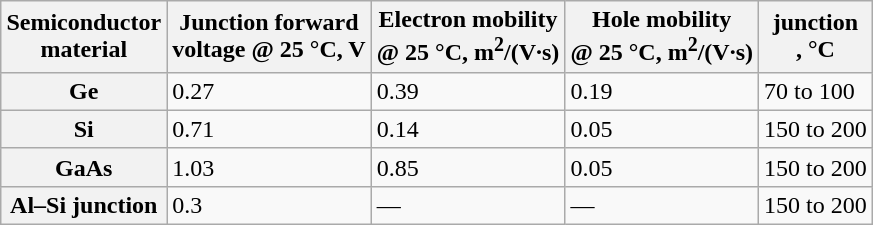<table class="wikitable" style="float:right; margin:10px;">
<tr>
<th>Semiconductor <br>material</th>
<th>Junction forward <br>voltage @ 25 °C, V</th>
<th>Electron mobility <br>@ 25 °C, m<sup>2</sup>/(V·s)</th>
<th>Hole mobility <br>@ 25 °C, m<sup>2</sup>/(V·s)</th>
<th> junction <br>, °C</th>
</tr>
<tr>
<th>Ge</th>
<td>0.27</td>
<td>0.39</td>
<td>0.19</td>
<td>70 to 100</td>
</tr>
<tr>
<th>Si</th>
<td>0.71</td>
<td>0.14</td>
<td>0.05</td>
<td>150 to 200</td>
</tr>
<tr>
<th>GaAs</th>
<td>1.03</td>
<td>0.85</td>
<td>0.05</td>
<td>150 to 200</td>
</tr>
<tr>
<th>Al–Si junction</th>
<td>0.3</td>
<td>—</td>
<td>—</td>
<td>150 to 200</td>
</tr>
</table>
